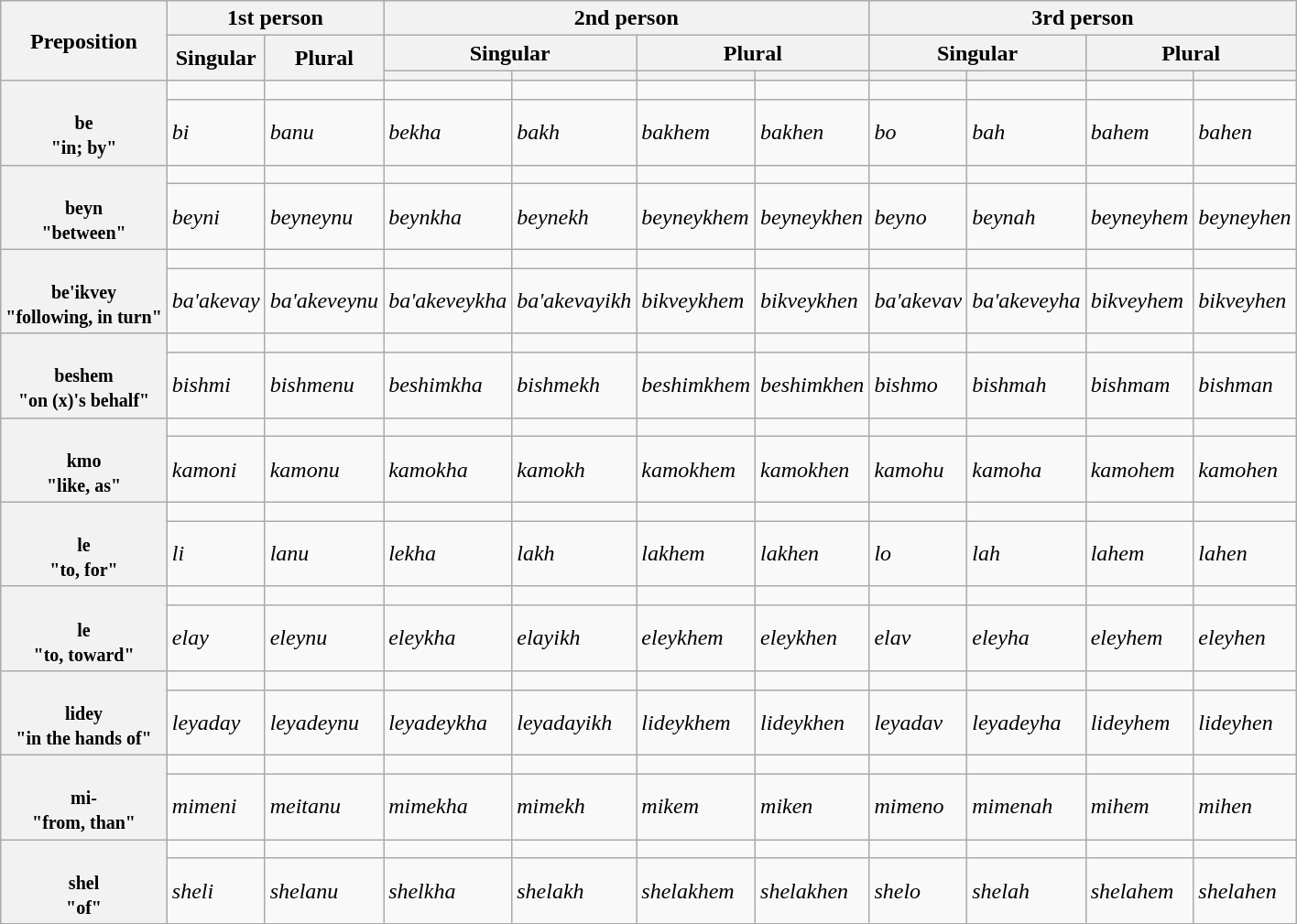<table class="wikitable mw-collapsed mw-collapsible">
<tr>
<th rowspan="3">Preposition</th>
<th colspan="2">1st person</th>
<th colspan="4">2nd person</th>
<th colspan="4">3rd person</th>
</tr>
<tr>
<th rowspan="2">Singular</th>
<th rowspan="2">Plural</th>
<th colspan="2">Singular</th>
<th colspan="2">Plural</th>
<th colspan="2">Singular</th>
<th colspan="2">Plural</th>
</tr>
<tr>
<th></th>
<th></th>
<th></th>
<th></th>
<th></th>
<th></th>
<th></th>
<th></th>
</tr>
<tr>
<th rowspan="2"><br><small>be<br>"in; by"</small></th>
<td></td>
<td></td>
<td></td>
<td></td>
<td></td>
<td></td>
<td></td>
<td></td>
<td></td>
<td></td>
</tr>
<tr>
<td><em>bi</em></td>
<td><em>banu</em></td>
<td><em>bekha</em></td>
<td><em>bakh</em></td>
<td><em>bakhem</em></td>
<td><em>bakhen</em></td>
<td><em>bo</em></td>
<td><em>bah</em></td>
<td><em>bahem</em></td>
<td><em>bahen</em></td>
</tr>
<tr>
<th rowspan="2"><br><small>beyn<br>"between"</small></th>
<td></td>
<td></td>
<td></td>
<td></td>
<td></td>
<td></td>
<td></td>
<td></td>
<td></td>
<td></td>
</tr>
<tr>
<td><em>beyni</em></td>
<td><em>beyneynu</em></td>
<td><em>beynkha</em></td>
<td><em>beynekh</em></td>
<td><em>beyneykhem</em></td>
<td><em>beyneykhen</em></td>
<td><em>beyno</em></td>
<td><em>beynah</em></td>
<td><em>beyneyhem</em></td>
<td><em>beyneyhen</em></td>
</tr>
<tr>
<th rowspan="2"><br><small>be'ikvey<br>"following, in turn"</small></th>
<td></td>
<td></td>
<td></td>
<td></td>
<td></td>
<td></td>
<td></td>
<td></td>
<td></td>
<td></td>
</tr>
<tr>
<td><em>ba'akevay</em></td>
<td><em>ba'akeveynu</em></td>
<td><em>ba'akeveykha</em></td>
<td><em>ba'akevayikh</em></td>
<td><em>bikveykhem</em></td>
<td><em>bikveykhen</em></td>
<td><em>ba'akevav</em></td>
<td><em>ba'akeveyha</em></td>
<td><em>bikveyhem</em></td>
<td><em>bikveyhen</em></td>
</tr>
<tr>
<th rowspan="2"><br><small>beshem<br>"on (x)'s behalf"</small></th>
<td></td>
<td></td>
<td></td>
<td></td>
<td></td>
<td></td>
<td></td>
<td></td>
<td></td>
<td></td>
</tr>
<tr>
<td><em>bishmi</em></td>
<td><em>bishmenu</em></td>
<td><em>beshimkha</em></td>
<td><em>bishmekh</em></td>
<td><em>beshimkhem</em></td>
<td><em>beshimkhen</em></td>
<td><em>bishmo</em></td>
<td><em>bishmah</em></td>
<td><em>bishmam</em></td>
<td><em>bishman</em></td>
</tr>
<tr>
<th rowspan="2"><br><small>kmo<br>"like, as"</small></th>
<td></td>
<td></td>
<td></td>
<td></td>
<td></td>
<td></td>
<td></td>
<td></td>
<td></td>
<td></td>
</tr>
<tr>
<td><em>kamoni</em></td>
<td><em>kamonu</em></td>
<td><em>kamokha</em></td>
<td><em>kamokh</em></td>
<td><em>kamokhem</em></td>
<td><em>kamokhen</em></td>
<td><em>kamohu</em></td>
<td><em>kamoha</em></td>
<td><em>kamohem</em></td>
<td><em>kamohen</em></td>
</tr>
<tr>
<th rowspan="2"><br><small>le<br>"to, for"</small></th>
<td></td>
<td></td>
<td></td>
<td></td>
<td></td>
<td></td>
<td></td>
<td></td>
<td></td>
<td></td>
</tr>
<tr>
<td><em>li</em></td>
<td><em>lanu</em></td>
<td><em>lekha</em></td>
<td><em>lakh</em></td>
<td><em>lakhem</em></td>
<td><em>lakhen</em></td>
<td><em>lo</em></td>
<td><em>lah</em></td>
<td><em>lahem</em></td>
<td><em>lahen</em></td>
</tr>
<tr>
<th rowspan="2"><br><small>le<br>"to, toward"</small></th>
<td></td>
<td></td>
<td></td>
<td></td>
<td></td>
<td></td>
<td></td>
<td></td>
<td></td>
<td></td>
</tr>
<tr>
<td><em>elay</em></td>
<td><em>eleynu</em></td>
<td><em>eleykha</em></td>
<td><em>elayikh</em></td>
<td><em>eleykhem</em></td>
<td><em>eleykhen</em></td>
<td><em>elav</em></td>
<td><em>eleyha</em></td>
<td><em>eleyhem</em></td>
<td><em>eleyhen</em></td>
</tr>
<tr>
<th rowspan="2"><br><small>lidey<br>"in the hands of"</small></th>
<td></td>
<td></td>
<td></td>
<td></td>
<td></td>
<td></td>
<td></td>
<td></td>
<td></td>
<td></td>
</tr>
<tr>
<td><em>leyaday</em></td>
<td><em>leyadeynu</em></td>
<td><em>leyadeykha</em></td>
<td><em>leyadayikh</em></td>
<td><em>lideykhem</em></td>
<td><em>lideykhen</em></td>
<td><em>leyadav</em></td>
<td><em>leyadeyha</em></td>
<td><em>lideyhem</em></td>
<td><em>lideyhen</em></td>
</tr>
<tr>
<th rowspan="2"><br><small>mi-<br>"from, than"</small></th>
<td></td>
<td></td>
<td></td>
<td></td>
<td></td>
<td></td>
<td></td>
<td></td>
<td></td>
<td></td>
</tr>
<tr>
<td><em>mimeni</em></td>
<td><em>meitanu</em></td>
<td><em>mimekha</em></td>
<td><em>mimekh</em></td>
<td><em>mikem</em></td>
<td><em>miken</em></td>
<td><em>mimeno</em></td>
<td><em>mimenah</em></td>
<td><em>mihem</em></td>
<td><em>mihen</em></td>
</tr>
<tr>
<th rowspan="2"><br><small>shel<br>"of"</small></th>
<td></td>
<td></td>
<td></td>
<td></td>
<td></td>
<td></td>
<td></td>
<td></td>
<td></td>
<td></td>
</tr>
<tr>
<td><em>sheli</em></td>
<td><em>shelanu</em></td>
<td><em>shelkha</em></td>
<td><em>shelakh</em></td>
<td><em>shelakhem</em></td>
<td><em>shelakhen</em></td>
<td><em>shelo</em></td>
<td><em>shelah</em></td>
<td><em>shelahem</em></td>
<td><em>shelahen</em></td>
</tr>
</table>
